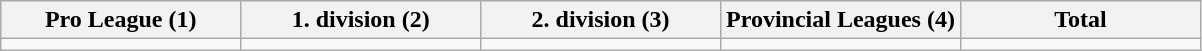<table class="wikitable">
<tr>
<th style="width:20%;">Pro League (1)</th>
<th style="width:20%;">1. division (2)</th>
<th style="width:20%;">2. division (3)</th>
<th style="width:20%;">Provincial Leagues (4)</th>
<th style="width:20%;">Total</th>
</tr>
<tr>
<td></td>
<td></td>
<td></td>
<td></td>
<td></td>
</tr>
</table>
